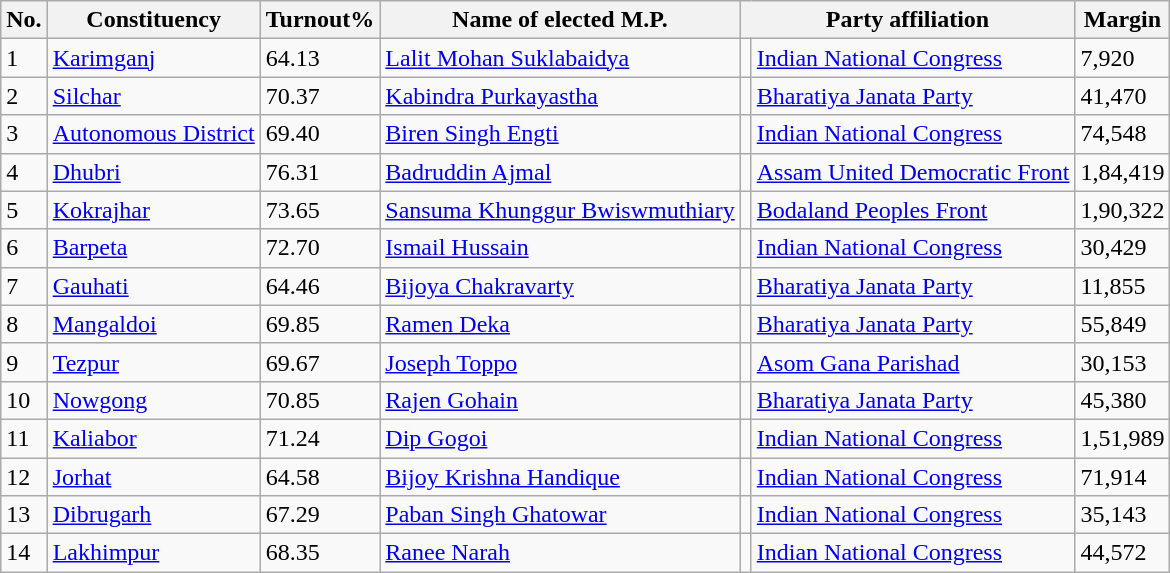<table class="sortable wikitable">
<tr>
<th>No.</th>
<th>Constituency</th>
<th>Turnout%</th>
<th>Name of elected M.P.</th>
<th colspan="2">Party affiliation</th>
<th>Margin</th>
</tr>
<tr>
<td>1</td>
<td><a href='#'>Karimganj</a></td>
<td>64.13</td>
<td><a href='#'>Lalit Mohan Suklabaidya</a></td>
<td bgcolor=></td>
<td><a href='#'>Indian National Congress</a></td>
<td>7,920</td>
</tr>
<tr>
<td>2</td>
<td><a href='#'>Silchar</a></td>
<td>70.37</td>
<td><a href='#'>Kabindra Purkayastha</a></td>
<td bgcolor=></td>
<td><a href='#'>Bharatiya Janata Party</a></td>
<td>41,470</td>
</tr>
<tr>
<td>3</td>
<td><a href='#'>Autonomous District</a></td>
<td>69.40</td>
<td><a href='#'>Biren Singh Engti</a></td>
<td bgcolor=></td>
<td><a href='#'>Indian National Congress</a></td>
<td>74,548</td>
</tr>
<tr>
<td>4</td>
<td><a href='#'>Dhubri</a></td>
<td>76.31</td>
<td><a href='#'>Badruddin Ajmal</a></td>
<td bgcolor=></td>
<td><a href='#'>Assam United Democratic Front</a></td>
<td>1,84,419</td>
</tr>
<tr>
<td>5</td>
<td><a href='#'>Kokrajhar</a></td>
<td>73.65</td>
<td><a href='#'>Sansuma Khunggur Bwiswmuthiary</a></td>
<td bgcolor=></td>
<td><a href='#'>Bodaland Peoples Front</a></td>
<td>1,90,322</td>
</tr>
<tr>
<td>6</td>
<td><a href='#'>Barpeta</a></td>
<td>72.70</td>
<td><a href='#'>Ismail Hussain</a></td>
<td bgcolor=></td>
<td><a href='#'>Indian National Congress</a></td>
<td>30,429</td>
</tr>
<tr>
<td>7</td>
<td><a href='#'>Gauhati</a></td>
<td>64.46</td>
<td><a href='#'>Bijoya Chakravarty</a></td>
<td bgcolor=></td>
<td><a href='#'>Bharatiya Janata Party</a></td>
<td>11,855</td>
</tr>
<tr>
<td>8</td>
<td><a href='#'>Mangaldoi</a></td>
<td>69.85</td>
<td><a href='#'>Ramen Deka</a></td>
<td bgcolor=></td>
<td><a href='#'>Bharatiya Janata Party</a></td>
<td>55,849</td>
</tr>
<tr>
<td>9</td>
<td><a href='#'>Tezpur</a></td>
<td>69.67</td>
<td><a href='#'>Joseph Toppo</a></td>
<td bgcolor=></td>
<td><a href='#'>Asom Gana Parishad</a></td>
<td>30,153</td>
</tr>
<tr>
<td>10</td>
<td><a href='#'>Nowgong</a></td>
<td>70.85</td>
<td><a href='#'>Rajen Gohain</a></td>
<td bgcolor=></td>
<td><a href='#'>Bharatiya Janata Party</a></td>
<td>45,380</td>
</tr>
<tr>
<td>11</td>
<td><a href='#'>Kaliabor</a></td>
<td>71.24</td>
<td><a href='#'>Dip Gogoi</a></td>
<td bgcolor=></td>
<td><a href='#'>Indian National Congress</a></td>
<td>1,51,989</td>
</tr>
<tr>
<td>12</td>
<td><a href='#'>Jorhat</a></td>
<td>64.58</td>
<td><a href='#'>Bijoy Krishna Handique</a></td>
<td bgcolor=></td>
<td><a href='#'>Indian National Congress</a></td>
<td>71,914</td>
</tr>
<tr>
<td>13</td>
<td><a href='#'>Dibrugarh</a></td>
<td>67.29</td>
<td><a href='#'>Paban Singh Ghatowar</a></td>
<td bgcolor=></td>
<td><a href='#'>Indian National Congress</a></td>
<td>35,143</td>
</tr>
<tr>
<td>14</td>
<td><a href='#'>Lakhimpur</a></td>
<td>68.35</td>
<td><a href='#'>Ranee Narah</a></td>
<td bgcolor=></td>
<td><a href='#'>Indian National Congress</a></td>
<td>44,572</td>
</tr>
</table>
